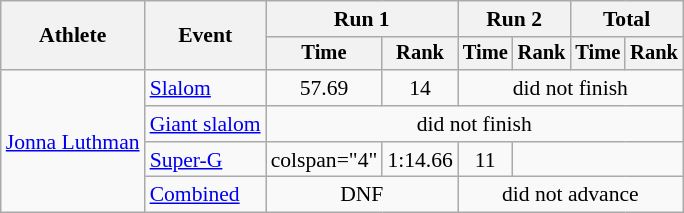<table class="wikitable" style="font-size:90%">
<tr>
<th rowspan=2>Athlete</th>
<th rowspan=2>Event</th>
<th colspan=2>Run 1</th>
<th colspan=2>Run 2</th>
<th colspan=2>Total</th>
</tr>
<tr style="font-size:95%">
<th>Time</th>
<th>Rank</th>
<th>Time</th>
<th>Rank</th>
<th>Time</th>
<th>Rank</th>
</tr>
<tr align=center>
<td align="left" rowspan="4"><a href='#'>Jonna Luthman</a></td>
<td align="left"><a href='#'>Slalom</a></td>
<td>57.69</td>
<td>14</td>
<td colspan=4>did not finish</td>
</tr>
<tr align=center>
<td align="left"><a href='#'>Giant slalom</a></td>
<td colspan="6">did not finish</td>
</tr>
<tr align=center>
<td align="left"><a href='#'>Super-G</a></td>
<td>colspan="4" </td>
<td>1:14.66</td>
<td>11</td>
</tr>
<tr align=center>
<td align="left"><a href='#'>Combined</a></td>
<td colspan=2>DNF</td>
<td colspan=4>did not advance</td>
</tr>
</table>
